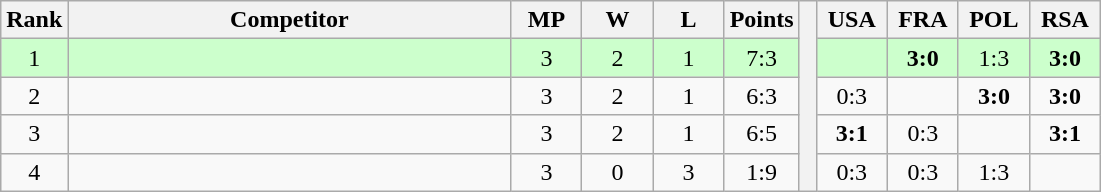<table class="wikitable" style="text-align:center">
<tr>
<th>Rank</th>
<th style="width:18em">Competitor</th>
<th style="width:2.5em">MP</th>
<th style="width:2.5em">W</th>
<th style="width:2.5em">L</th>
<th>Points</th>
<th rowspan="5"> </th>
<th style="width:2.5em">USA</th>
<th style="width:2.5em">FRA</th>
<th style="width:2.5em">POL</th>
<th style="width:2.5em">RSA</th>
</tr>
<tr style="background:#cfc;">
<td>1</td>
<td style="text-align:left"></td>
<td>3</td>
<td>2</td>
<td>1</td>
<td>7:3</td>
<td></td>
<td><strong>3:0</strong></td>
<td>1:3</td>
<td><strong>3:0</strong></td>
</tr>
<tr>
<td>2</td>
<td style="text-align:left"></td>
<td>3</td>
<td>2</td>
<td>1</td>
<td>6:3</td>
<td>0:3</td>
<td></td>
<td><strong>3:0</strong></td>
<td><strong>3:0</strong></td>
</tr>
<tr>
<td>3</td>
<td style="text-align:left"></td>
<td>3</td>
<td>2</td>
<td>1</td>
<td>6:5</td>
<td><strong>3:1</strong></td>
<td>0:3</td>
<td></td>
<td><strong>3:1</strong></td>
</tr>
<tr>
<td>4</td>
<td style="text-align:left"></td>
<td>3</td>
<td>0</td>
<td>3</td>
<td>1:9</td>
<td>0:3</td>
<td>0:3</td>
<td>1:3</td>
<td></td>
</tr>
</table>
